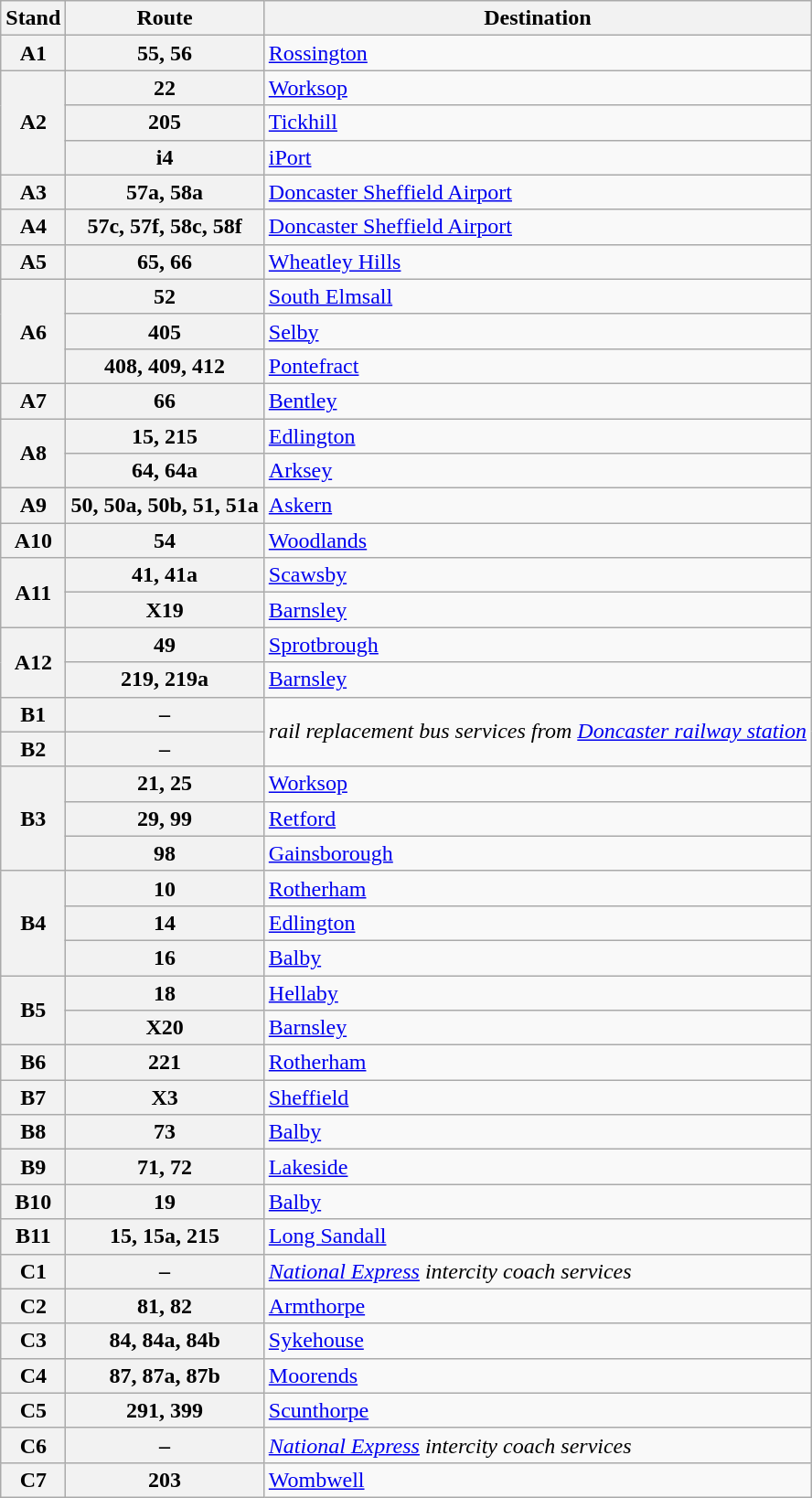<table class="wikitable">
<tr>
<th><strong>Stand</strong></th>
<th><strong>Route</strong></th>
<th><strong>Destination</strong></th>
</tr>
<tr>
<th>A1</th>
<th>55, 56</th>
<td><a href='#'>Rossington</a>  </td>
</tr>
<tr>
<th rowspan="3">A2</th>
<th>22</th>
<td><a href='#'>Worksop</a>   </td>
</tr>
<tr>
<th>205</th>
<td><a href='#'>Tickhill</a>  </td>
</tr>
<tr>
<th>i4</th>
<td><a href='#'>iPort</a>  </td>
</tr>
<tr>
<th>A3</th>
<th>57a, 58a</th>
<td><a href='#'>Doncaster Sheffield Airport</a>   </td>
</tr>
<tr>
<th>A4</th>
<th>57c, 57f, 58c, 58f</th>
<td><a href='#'>Doncaster Sheffield Airport</a>   </td>
</tr>
<tr>
<th>A5</th>
<th>65, 66</th>
<td><a href='#'>Wheatley Hills</a>  </td>
</tr>
<tr>
<th rowspan="3">A6</th>
<th>52</th>
<td><a href='#'>South Elmsall</a>    </td>
</tr>
<tr>
<th>405</th>
<td><a href='#'>Selby</a>    </td>
</tr>
<tr>
<th>408, 409, 412</th>
<td><a href='#'>Pontefract</a>   </td>
</tr>
<tr>
<th>A7</th>
<th>66</th>
<td><a href='#'>Bentley</a>  </td>
</tr>
<tr>
<th rowspan="2">A8</th>
<th>15, 215</th>
<td><a href='#'>Edlington</a>  </td>
</tr>
<tr>
<th>64, 64a</th>
<td><a href='#'>Arksey</a>  </td>
</tr>
<tr>
<th>A9</th>
<th>50, 50a, 50b, 51, 51a</th>
<td><a href='#'>Askern</a>  </td>
</tr>
<tr>
<th>A10</th>
<th>54</th>
<td><a href='#'>Woodlands</a>  </td>
</tr>
<tr>
<th rowspan="2">A11</th>
<th>41, 41a</th>
<td><a href='#'>Scawsby</a>  </td>
</tr>
<tr>
<th>X19</th>
<td><a href='#'>Barnsley</a>    </td>
</tr>
<tr>
<th rowspan="2">A12</th>
<th>49</th>
<td><a href='#'>Sprotbrough</a>  </td>
</tr>
<tr>
<th>219, 219a</th>
<td><a href='#'>Barnsley</a>   </td>
</tr>
<tr>
<th>B1</th>
<th>–</th>
<td rowspan="2"><em>rail replacement bus services from <a href='#'>Doncaster railway station</a> </em></td>
</tr>
<tr>
<th>B2</th>
<th>–</th>
</tr>
<tr>
<th rowspan="3">B3</th>
<th>21, 25</th>
<td><a href='#'>Worksop</a>   </td>
</tr>
<tr>
<th>29, 99</th>
<td><a href='#'>Retford</a>   </td>
</tr>
<tr>
<th>98</th>
<td><a href='#'>Gainsborough</a>   </td>
</tr>
<tr>
<th rowspan="3">B4</th>
<th>10</th>
<td><a href='#'>Rotherham</a>     </td>
</tr>
<tr>
<th>14</th>
<td><a href='#'>Edlington</a>  </td>
</tr>
<tr>
<th>16</th>
<td><a href='#'>Balby</a>  </td>
</tr>
<tr>
<th rowspan="2">B5</th>
<th>18</th>
<td><a href='#'>Hellaby</a>  </td>
</tr>
<tr>
<th>X20</th>
<td><a href='#'>Barnsley</a>    </td>
</tr>
<tr>
<th>B6</th>
<th>221</th>
<td><a href='#'>Rotherham</a>     </td>
</tr>
<tr>
<th>B7</th>
<th>X3</th>
<td><a href='#'>Sheffield</a>     </td>
</tr>
<tr>
<th>B8</th>
<th>73</th>
<td><a href='#'>Balby</a>  </td>
</tr>
<tr>
<th>B9</th>
<th>71, 72</th>
<td><a href='#'>Lakeside</a>  </td>
</tr>
<tr>
<th>B10</th>
<th>19</th>
<td><a href='#'>Balby</a>  </td>
</tr>
<tr>
<th>B11</th>
<th>15, 15a, 215</th>
<td><a href='#'>Long Sandall</a>  </td>
</tr>
<tr>
<th>C1</th>
<th>–</th>
<td><em><a href='#'>National Express</a> intercity coach services</em></td>
</tr>
<tr>
<th>C2</th>
<th>81, 82</th>
<td><a href='#'>Armthorpe</a>  </td>
</tr>
<tr>
<th>C3</th>
<th>84, 84a, 84b</th>
<td><a href='#'>Sykehouse</a>  </td>
</tr>
<tr>
<th>C4</th>
<th>87, 87a, 87b</th>
<td><a href='#'>Moorends</a>  </td>
</tr>
<tr>
<th>C5</th>
<th>291, 399</th>
<td><a href='#'>Scunthorpe</a>   </td>
</tr>
<tr>
<th>C6</th>
<th>–</th>
<td><em><a href='#'>National Express</a> intercity coach services</em></td>
</tr>
<tr>
<th>C7</th>
<th>203</th>
<td><a href='#'>Wombwell</a>   </td>
</tr>
</table>
